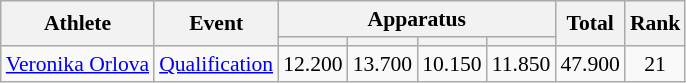<table class="wikitable" style="font-size:90%">
<tr>
<th rowspan=2>Athlete</th>
<th rowspan=2>Event</th>
<th colspan =4>Apparatus</th>
<th rowspan=2>Total</th>
<th rowspan=2>Rank</th>
</tr>
<tr style="font-size:95%">
<th></th>
<th></th>
<th></th>
<th></th>
</tr>
<tr align=center>
<td align=left><a href='#'>Veronika Orlova</a></td>
<td align=left><a href='#'>Qualification</a></td>
<td>12.200</td>
<td>13.700</td>
<td>10.150</td>
<td>11.850</td>
<td>47.900</td>
<td>21</td>
</tr>
</table>
